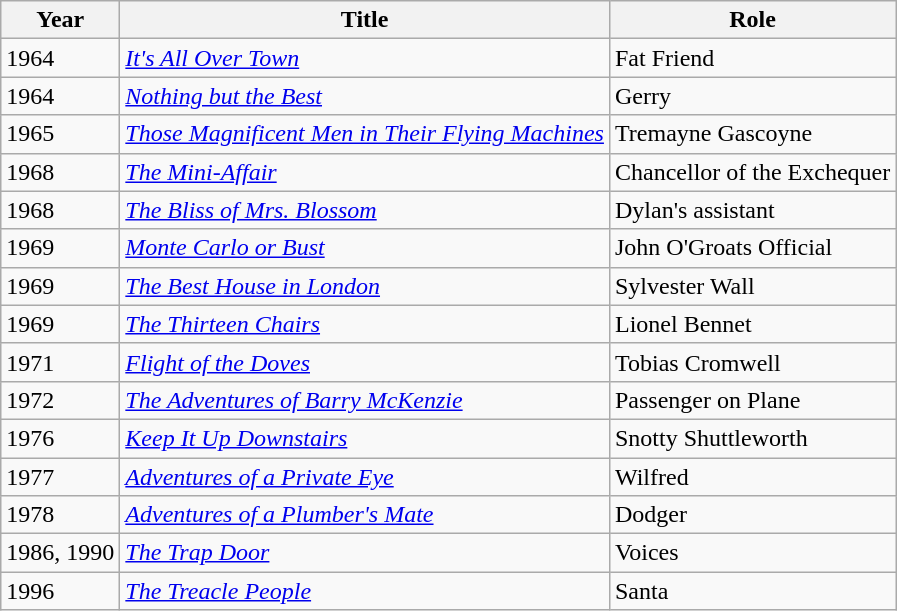<table class="wikitable">
<tr>
<th>Year</th>
<th>Title</th>
<th>Role</th>
</tr>
<tr>
<td>1964</td>
<td><em><a href='#'>It's All Over Town</a></em></td>
<td>Fat Friend</td>
</tr>
<tr>
<td>1964</td>
<td><em><a href='#'>Nothing but the Best</a></em></td>
<td>Gerry</td>
</tr>
<tr>
<td>1965</td>
<td><em><a href='#'>Those Magnificent Men in Their Flying Machines</a></em></td>
<td>Tremayne Gascoyne</td>
</tr>
<tr>
<td>1968</td>
<td><em><a href='#'>The Mini-Affair</a></em></td>
<td>Chancellor of the Exchequer</td>
</tr>
<tr>
<td>1968</td>
<td><em><a href='#'>The Bliss of Mrs. Blossom</a></em></td>
<td>Dylan's assistant</td>
</tr>
<tr>
<td>1969</td>
<td><em><a href='#'>Monte Carlo or Bust</a></em></td>
<td>John O'Groats Official</td>
</tr>
<tr>
<td>1969</td>
<td><em><a href='#'>The Best House in London</a></em></td>
<td>Sylvester Wall</td>
</tr>
<tr>
<td>1969</td>
<td><em><a href='#'>The Thirteen Chairs</a></em></td>
<td>Lionel Bennet</td>
</tr>
<tr>
<td>1971</td>
<td><em><a href='#'>Flight of the Doves</a></em></td>
<td>Tobias Cromwell</td>
</tr>
<tr>
<td>1972</td>
<td><em><a href='#'>The Adventures of Barry McKenzie</a></em></td>
<td>Passenger on Plane</td>
</tr>
<tr>
<td>1976</td>
<td><em><a href='#'>Keep It Up Downstairs</a></em></td>
<td>Snotty Shuttleworth</td>
</tr>
<tr>
<td>1977</td>
<td><em><a href='#'>Adventures of a Private Eye</a></em></td>
<td>Wilfred</td>
</tr>
<tr>
<td>1978</td>
<td><em><a href='#'>Adventures of a Plumber's Mate</a></em></td>
<td>Dodger</td>
</tr>
<tr>
<td>1986, 1990</td>
<td><em><a href='#'>The Trap Door</a></em></td>
<td>Voices</td>
</tr>
<tr>
<td>1996</td>
<td><em><a href='#'>The Treacle People</a></em></td>
<td>Santa</td>
</tr>
</table>
